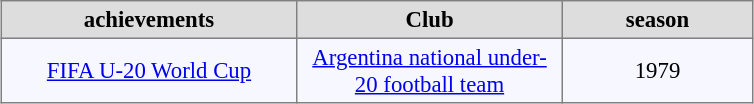<table cellpadding="3" cellspacing="0" border="1" style="background:#f7f8ff; margin:auto; font-size:95%; border:gray solid 1px; border-collapse:collapse;">
<tr style="background:#ddd; text-align:center; color:black;">
<th style="width:190px;">achievements</th>
<th style="width:170px;">Club</th>
<th style="width:120px;">season</th>
</tr>
<tr>
<td align=center><a href='#'>FIFA U-20 World Cup</a></td>
<td align=center><a href='#'>Argentina national under-20 football team</a></td>
<td align=center>1979</td>
</tr>
</table>
